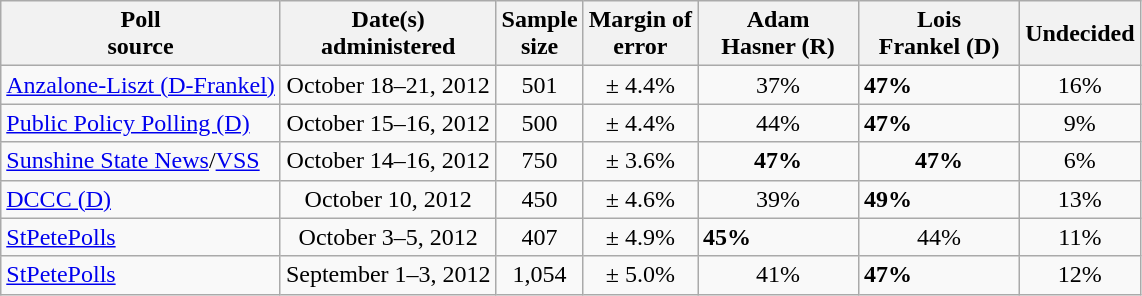<table class="wikitable">
<tr>
<th>Poll<br>source</th>
<th>Date(s)<br>administered</th>
<th>Sample<br>size</th>
<th>Margin of<br>error</th>
<th style="width:100px;">Adam<br>Hasner (R)</th>
<th style="width:100px;">Lois<br>Frankel (D)</th>
<th>Undecided</th>
</tr>
<tr>
<td><a href='#'>Anzalone-Liszt (D-Frankel)</a></td>
<td align=center>October 18–21, 2012</td>
<td align=center>501</td>
<td align=center>± 4.4%</td>
<td align=center>37%</td>
<td><strong>47%</strong></td>
<td align=center>16%</td>
</tr>
<tr>
<td><a href='#'>Public Policy Polling (D)</a></td>
<td align=center>October 15–16, 2012</td>
<td align=center>500</td>
<td align=center>± 4.4%</td>
<td align=center>44%</td>
<td><strong>47%</strong></td>
<td align=center>9%</td>
</tr>
<tr>
<td><a href='#'>Sunshine State News</a>/<a href='#'>VSS</a></td>
<td align=center>October 14–16, 2012</td>
<td align=center>750</td>
<td align=center>± 3.6%</td>
<td align=center><strong>47%</strong></td>
<td align=center><strong>47%</strong></td>
<td align=center>6%</td>
</tr>
<tr>
<td><a href='#'>DCCC (D)</a></td>
<td align=center>October 10, 2012</td>
<td align=center>450</td>
<td align=center>± 4.6%</td>
<td align=center>39%</td>
<td><strong>49%</strong></td>
<td align=center>13%</td>
</tr>
<tr>
<td><a href='#'>StPetePolls</a></td>
<td align=center>October 3–5, 2012</td>
<td align=center>407</td>
<td align=center>± 4.9%</td>
<td><strong>45%</strong></td>
<td align=center>44%</td>
<td align=center>11%</td>
</tr>
<tr>
<td><a href='#'>StPetePolls</a></td>
<td align=center>September 1–3, 2012</td>
<td align=center>1,054</td>
<td align=center>± 5.0%</td>
<td align=center>41%</td>
<td><strong>47%</strong></td>
<td align=center>12%</td>
</tr>
</table>
